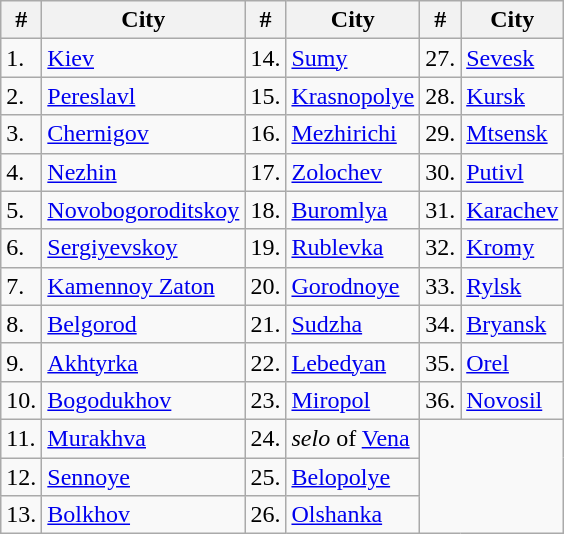<table class="wikitable">
<tr>
<th>#</th>
<th>City</th>
<th>#</th>
<th>City</th>
<th>#</th>
<th>City</th>
</tr>
<tr>
<td>1.</td>
<td><a href='#'>Kiev</a></td>
<td>14.</td>
<td><a href='#'>Sumy</a></td>
<td>27.</td>
<td><a href='#'>Sevesk</a></td>
</tr>
<tr>
<td>2.</td>
<td><a href='#'>Pereslavl</a></td>
<td>15.</td>
<td><a href='#'>Krasnopolye</a></td>
<td>28.</td>
<td><a href='#'>Kursk</a></td>
</tr>
<tr>
<td>3.</td>
<td><a href='#'>Chernigov</a></td>
<td>16.</td>
<td><a href='#'>Mezhirichi</a></td>
<td>29.</td>
<td><a href='#'>Mtsensk</a></td>
</tr>
<tr>
<td>4.</td>
<td><a href='#'>Nezhin</a></td>
<td>17.</td>
<td><a href='#'>Zolochev</a></td>
<td>30.</td>
<td><a href='#'>Putivl</a></td>
</tr>
<tr>
<td>5.</td>
<td><a href='#'>Novobogoroditskoy</a></td>
<td>18.</td>
<td><a href='#'>Buromlya</a></td>
<td>31.</td>
<td><a href='#'>Karachev</a></td>
</tr>
<tr>
<td>6.</td>
<td><a href='#'>Sergiyevskoy</a></td>
<td>19.</td>
<td><a href='#'>Rublevka</a></td>
<td>32.</td>
<td><a href='#'>Kromy</a></td>
</tr>
<tr>
<td>7.</td>
<td><a href='#'>Kamennoy Zaton</a></td>
<td>20.</td>
<td><a href='#'>Gorodnoye</a></td>
<td>33.</td>
<td><a href='#'>Rylsk</a></td>
</tr>
<tr>
<td>8.</td>
<td><a href='#'>Belgorod</a></td>
<td>21.</td>
<td><a href='#'>Sudzha</a></td>
<td>34.</td>
<td><a href='#'>Bryansk</a></td>
</tr>
<tr>
<td>9.</td>
<td><a href='#'>Akhtyrka</a></td>
<td>22.</td>
<td><a href='#'>Lebedyan</a></td>
<td>35.</td>
<td><a href='#'>Orel</a></td>
</tr>
<tr>
<td>10.</td>
<td><a href='#'>Bogodukhov</a></td>
<td>23.</td>
<td><a href='#'>Miropol</a></td>
<td>36.</td>
<td><a href='#'>Novosil</a></td>
</tr>
<tr>
<td>11.</td>
<td><a href='#'>Murakhva</a></td>
<td>24.</td>
<td><em>selo</em> of <a href='#'>Vena</a></td>
</tr>
<tr>
<td>12.</td>
<td><a href='#'>Sennoye</a></td>
<td>25.</td>
<td><a href='#'>Belopolye</a></td>
</tr>
<tr>
<td>13.</td>
<td><a href='#'>Bolkhov</a></td>
<td>26.</td>
<td><a href='#'>Olshanka</a></td>
</tr>
</table>
